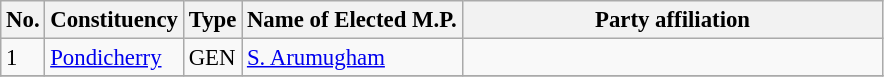<table class="wikitable" style="font-size:95%;">
<tr>
<th>No.</th>
<th>Constituency</th>
<th>Type</th>
<th>Name of Elected M.P.</th>
<th colspan="2" style="width:18em">Party affiliation</th>
</tr>
<tr>
<td>1</td>
<td><a href='#'>Pondicherry</a></td>
<td>GEN</td>
<td><a href='#'>S. Arumugham</a></td>
<td></td>
</tr>
<tr>
</tr>
</table>
